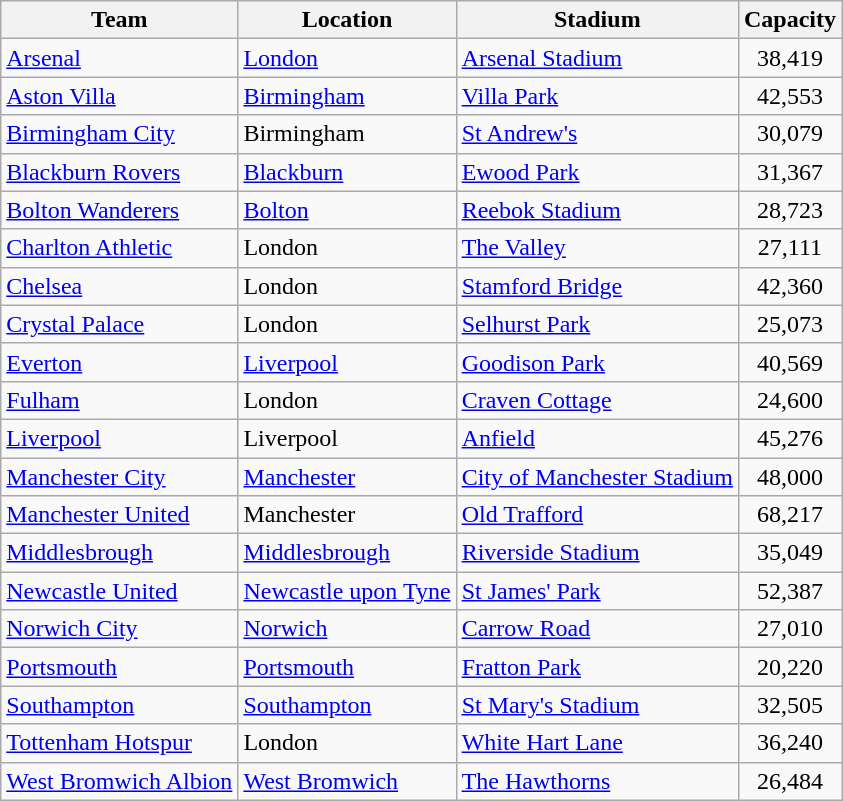<table class="wikitable sortable">
<tr>
<th>Team</th>
<th>Location</th>
<th>Stadium</th>
<th>Capacity</th>
</tr>
<tr>
<td><a href='#'>Arsenal</a></td>
<td><a href='#'>London</a> </td>
<td><a href='#'>Arsenal Stadium</a></td>
<td align="center">38,419</td>
</tr>
<tr>
<td><a href='#'>Aston Villa</a></td>
<td><a href='#'>Birmingham</a> </td>
<td><a href='#'>Villa Park</a></td>
<td align="center">42,553</td>
</tr>
<tr>
<td><a href='#'>Birmingham City</a></td>
<td>Birmingham </td>
<td><a href='#'>St Andrew's</a></td>
<td align="center">30,079</td>
</tr>
<tr>
<td><a href='#'>Blackburn Rovers</a></td>
<td><a href='#'>Blackburn</a></td>
<td><a href='#'>Ewood Park</a></td>
<td align="center">31,367</td>
</tr>
<tr>
<td><a href='#'>Bolton Wanderers</a></td>
<td><a href='#'>Bolton</a></td>
<td><a href='#'>Reebok Stadium</a></td>
<td align="center">28,723</td>
</tr>
<tr>
<td><a href='#'>Charlton Athletic</a></td>
<td>London </td>
<td><a href='#'>The Valley</a></td>
<td align="center">27,111</td>
</tr>
<tr>
<td><a href='#'>Chelsea</a></td>
<td>London </td>
<td><a href='#'>Stamford Bridge</a></td>
<td align="center">42,360</td>
</tr>
<tr>
<td><a href='#'>Crystal Palace</a></td>
<td>London </td>
<td><a href='#'>Selhurst Park</a></td>
<td align="center">25,073</td>
</tr>
<tr>
<td><a href='#'>Everton</a></td>
<td><a href='#'>Liverpool</a> </td>
<td><a href='#'>Goodison Park</a></td>
<td align="center">40,569</td>
</tr>
<tr>
<td><a href='#'>Fulham</a></td>
<td>London </td>
<td><a href='#'>Craven Cottage</a></td>
<td align="center">24,600</td>
</tr>
<tr>
<td><a href='#'>Liverpool</a></td>
<td>Liverpool </td>
<td><a href='#'>Anfield</a></td>
<td align="center">45,276</td>
</tr>
<tr>
<td><a href='#'>Manchester City</a></td>
<td><a href='#'>Manchester</a> </td>
<td><a href='#'>City of Manchester Stadium</a></td>
<td align="center">48,000</td>
</tr>
<tr>
<td><a href='#'>Manchester United</a></td>
<td>Manchester </td>
<td><a href='#'>Old Trafford</a></td>
<td align="center">68,217</td>
</tr>
<tr>
<td><a href='#'>Middlesbrough</a></td>
<td><a href='#'>Middlesbrough</a></td>
<td><a href='#'>Riverside Stadium</a></td>
<td align="center">35,049</td>
</tr>
<tr>
<td><a href='#'>Newcastle United</a></td>
<td><a href='#'>Newcastle upon Tyne</a></td>
<td><a href='#'>St James' Park</a></td>
<td align="center">52,387</td>
</tr>
<tr>
<td><a href='#'>Norwich City</a></td>
<td><a href='#'>Norwich</a></td>
<td><a href='#'>Carrow Road</a></td>
<td align="center">27,010</td>
</tr>
<tr>
<td><a href='#'>Portsmouth</a></td>
<td><a href='#'>Portsmouth</a></td>
<td><a href='#'>Fratton Park</a></td>
<td align="center">20,220</td>
</tr>
<tr>
<td><a href='#'>Southampton</a></td>
<td><a href='#'>Southampton</a></td>
<td><a href='#'>St Mary's Stadium</a></td>
<td align="center">32,505</td>
</tr>
<tr>
<td><a href='#'>Tottenham Hotspur</a></td>
<td>London </td>
<td><a href='#'>White Hart Lane</a></td>
<td align="center">36,240</td>
</tr>
<tr>
<td><a href='#'>West Bromwich Albion</a></td>
<td><a href='#'>West Bromwich</a></td>
<td><a href='#'>The Hawthorns</a></td>
<td align="center">26,484</td>
</tr>
</table>
